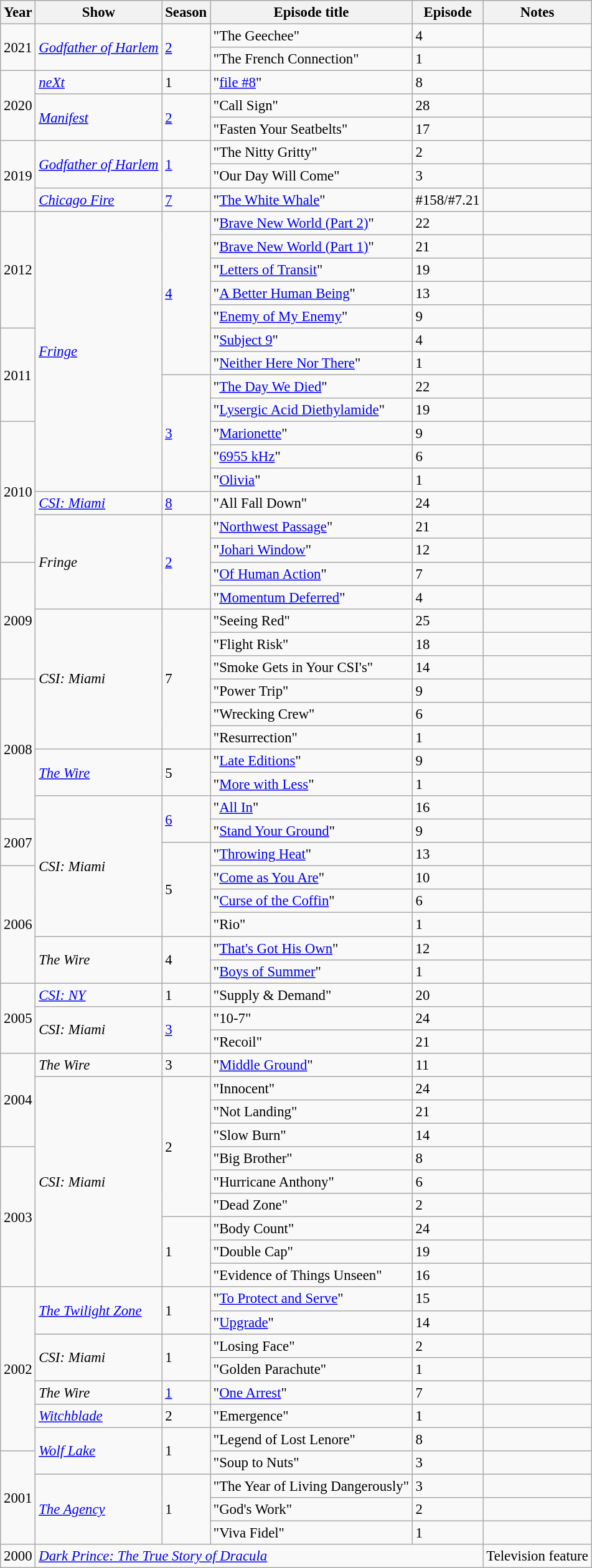<table class="wikitable" style="font-size: 95%;">
<tr>
<th>Year</th>
<th>Show</th>
<th>Season</th>
<th>Episode title</th>
<th>Episode</th>
<th>Notes</th>
</tr>
<tr>
<td rowspan=2>2021</td>
<td rowspan=2><em><a href='#'>Godfather of Harlem</a></em></td>
<td rowspan=2><a href='#'>2</a></td>
<td>"The Geechee"</td>
<td>4</td>
<td></td>
</tr>
<tr>
<td>"The French Connection"</td>
<td>1</td>
<td></td>
</tr>
<tr>
<td rowspan=3>2020</td>
<td><em><a href='#'>neXt</a></em></td>
<td>1</td>
<td>"<a href='#'>file #8</a>"</td>
<td>8</td>
<td></td>
</tr>
<tr>
<td rowspan=2><em><a href='#'>Manifest</a></em></td>
<td rowspan=2><a href='#'>2</a></td>
<td>"Call Sign"</td>
<td>28</td>
<td></td>
</tr>
<tr>
<td>"Fasten Your Seatbelts"</td>
<td>17</td>
<td></td>
</tr>
<tr>
<td rowspan=3>2019</td>
<td rowspan=2><em><a href='#'>Godfather of Harlem</a></em></td>
<td rowspan=2><a href='#'>1</a></td>
<td>"The Nitty Gritty"</td>
<td>2</td>
<td></td>
</tr>
<tr>
<td>"Our Day Will Come"</td>
<td>3</td>
<td></td>
</tr>
<tr>
<td><em><a href='#'>Chicago Fire</a></em></td>
<td><a href='#'>7</a></td>
<td>"<a href='#'>The White Whale</a>"</td>
<td>#158/#7.21</td>
<td></td>
</tr>
<tr>
<td rowspan=5>2012</td>
<td rowspan=12><em><a href='#'>Fringe</a></em></td>
<td rowspan=7><a href='#'>4</a></td>
<td>"<a href='#'>Brave New World (Part 2)</a>"</td>
<td>22</td>
<td></td>
</tr>
<tr>
<td>"<a href='#'>Brave New World (Part 1)</a>"</td>
<td>21</td>
<td></td>
</tr>
<tr>
<td>"<a href='#'>Letters of Transit</a>"</td>
<td>19</td>
<td></td>
</tr>
<tr>
<td>"<a href='#'>A Better Human Being</a>"</td>
<td>13</td>
<td></td>
</tr>
<tr>
<td>"<a href='#'>Enemy of My Enemy</a>"</td>
<td>9</td>
<td></td>
</tr>
<tr>
<td rowspan=4>2011</td>
<td>"<a href='#'>Subject 9</a>"</td>
<td>4</td>
<td></td>
</tr>
<tr>
<td>"<a href='#'>Neither Here Nor There</a>"</td>
<td>1</td>
<td></td>
</tr>
<tr>
<td rowspan=5><a href='#'>3</a></td>
<td>"<a href='#'>The Day We Died</a>"</td>
<td>22</td>
<td></td>
</tr>
<tr>
<td>"<a href='#'>Lysergic Acid Diethylamide</a>"</td>
<td>19</td>
<td></td>
</tr>
<tr>
<td rowspan=6>2010</td>
<td>"<a href='#'>Marionette</a>"</td>
<td>9</td>
<td></td>
</tr>
<tr>
<td>"<a href='#'>6955 kHz</a>"</td>
<td>6</td>
<td></td>
</tr>
<tr>
<td>"<a href='#'>Olivia</a>"</td>
<td>1</td>
<td></td>
</tr>
<tr>
<td><em><a href='#'>CSI: Miami</a></em></td>
<td><a href='#'>8</a></td>
<td>"All Fall Down"</td>
<td>24</td>
<td></td>
</tr>
<tr>
<td rowspan=4><em>Fringe</em></td>
<td rowspan=4><a href='#'>2</a></td>
<td>"<a href='#'>Northwest Passage</a>"</td>
<td>21</td>
<td></td>
</tr>
<tr>
<td>"<a href='#'>Johari Window</a>"</td>
<td>12</td>
<td></td>
</tr>
<tr>
<td rowspan=5>2009</td>
<td>"<a href='#'>Of Human Action</a>"</td>
<td>7</td>
<td></td>
</tr>
<tr>
<td>"<a href='#'>Momentum Deferred</a>"</td>
<td>4</td>
<td></td>
</tr>
<tr>
<td rowspan=6><em>CSI: Miami</em></td>
<td rowspan=6>7</td>
<td>"Seeing Red"</td>
<td>25</td>
<td></td>
</tr>
<tr>
<td>"Flight Risk"</td>
<td>18</td>
<td></td>
</tr>
<tr>
<td>"Smoke Gets in Your CSI's"</td>
<td>14</td>
<td></td>
</tr>
<tr>
<td rowspan=6>2008</td>
<td>"Power Trip"</td>
<td>9</td>
<td></td>
</tr>
<tr>
<td>"Wrecking Crew"</td>
<td>6</td>
<td></td>
</tr>
<tr>
<td>"Resurrection"</td>
<td>1</td>
<td></td>
</tr>
<tr>
<td rowspan=2><em><a href='#'>The Wire</a></em></td>
<td rowspan=2>5</td>
<td>"<a href='#'>Late Editions</a>"</td>
<td>9</td>
<td></td>
</tr>
<tr>
<td>"<a href='#'>More with Less</a>"</td>
<td>1</td>
<td></td>
</tr>
<tr>
<td rowspan=6><em>CSI: Miami</em></td>
<td rowspan=2><a href='#'>6</a></td>
<td>"<a href='#'>All In</a>"</td>
<td>16</td>
<td></td>
</tr>
<tr>
<td rowspan=2>2007</td>
<td>"<a href='#'>Stand Your Ground</a>"</td>
<td>9</td>
<td></td>
</tr>
<tr>
<td rowspan=4>5</td>
<td>"<a href='#'>Throwing Heat</a>"</td>
<td>13</td>
<td></td>
</tr>
<tr>
<td rowspan=5>2006</td>
<td>"<a href='#'>Come as You Are</a>"</td>
<td>10</td>
<td></td>
</tr>
<tr>
<td>"<a href='#'>Curse of the Coffin</a>"</td>
<td>6</td>
<td></td>
</tr>
<tr>
<td>"Rio"</td>
<td>1</td>
<td></td>
</tr>
<tr>
<td rowspan=2><em>The Wire</em></td>
<td rowspan=2>4</td>
<td>"<a href='#'>That's Got His Own</a>"</td>
<td>12</td>
<td></td>
</tr>
<tr>
<td>"<a href='#'>Boys of Summer</a>"</td>
<td>1</td>
<td></td>
</tr>
<tr>
<td rowspan=3>2005</td>
<td><em><a href='#'>CSI: NY</a></em></td>
<td>1</td>
<td>"Supply & Demand"</td>
<td>20</td>
<td></td>
</tr>
<tr>
<td rowspan=2><em>CSI: Miami</em></td>
<td rowspan=2><a href='#'>3</a></td>
<td>"10-7"</td>
<td>24</td>
<td></td>
</tr>
<tr>
<td>"Recoil"</td>
<td>21</td>
<td></td>
</tr>
<tr>
<td rowspan=4>2004</td>
<td><em>The Wire</em></td>
<td>3</td>
<td>"<a href='#'>Middle Ground</a>"</td>
<td>11</td>
<td></td>
</tr>
<tr>
<td rowspan=9><em>CSI: Miami</em></td>
<td rowspan=6>2</td>
<td>"Innocent"</td>
<td>24</td>
<td></td>
</tr>
<tr>
<td>"Not Landing"</td>
<td>21</td>
<td></td>
</tr>
<tr>
<td>"Slow Burn"</td>
<td>14</td>
<td></td>
</tr>
<tr>
<td rowspan=6>2003</td>
<td>"Big Brother"</td>
<td>8</td>
<td></td>
</tr>
<tr>
<td>"Hurricane Anthony"</td>
<td>6</td>
<td></td>
</tr>
<tr>
<td>"Dead Zone"</td>
<td>2</td>
<td></td>
</tr>
<tr>
<td rowspan=3>1</td>
<td>"Body Count"</td>
<td>24</td>
<td></td>
</tr>
<tr>
<td>"Double Cap"</td>
<td>19</td>
<td></td>
</tr>
<tr>
<td>"Evidence of Things Unseen"</td>
<td>16</td>
<td></td>
</tr>
<tr>
<td rowspan=7>2002</td>
<td rowspan=2><em><a href='#'>The Twilight Zone</a></em></td>
<td rowspan=2>1</td>
<td>"<a href='#'>To Protect and Serve</a>"</td>
<td>15</td>
<td></td>
</tr>
<tr>
<td>"<a href='#'>Upgrade</a>"</td>
<td>14</td>
<td></td>
</tr>
<tr>
<td rowspan=2><em>CSI: Miami</em></td>
<td rowspan=2>1</td>
<td>"Losing Face"</td>
<td>2</td>
<td></td>
</tr>
<tr>
<td>"Golden Parachute"</td>
<td>1</td>
<td></td>
</tr>
<tr>
<td><em>The Wire</em></td>
<td><a href='#'>1</a></td>
<td>"<a href='#'>One Arrest</a>"</td>
<td>7</td>
<td></td>
</tr>
<tr>
<td><em><a href='#'>Witchblade</a></em></td>
<td>2</td>
<td>"Emergence"</td>
<td>1</td>
<td></td>
</tr>
<tr>
<td rowspan=2><em><a href='#'>Wolf Lake</a></em></td>
<td rowspan=2>1</td>
<td>"Legend of Lost Lenore"</td>
<td>8</td>
<td></td>
</tr>
<tr>
<td rowspan=4>2001</td>
<td>"Soup to Nuts"</td>
<td>3</td>
<td></td>
</tr>
<tr>
<td rowspan=3><em><a href='#'>The Agency</a></em></td>
<td rowspan=3>1</td>
<td>"The Year of Living Dangerously"</td>
<td>3</td>
<td></td>
</tr>
<tr>
<td>"God's Work"</td>
<td>2</td>
<td></td>
</tr>
<tr>
<td>"Viva Fidel"</td>
<td>1</td>
<td></td>
</tr>
<tr>
<td>2000</td>
<td colspan=4><em><a href='#'>Dark Prince: The True Story of Dracula</a></em></td>
<td>Television feature</td>
</tr>
</table>
